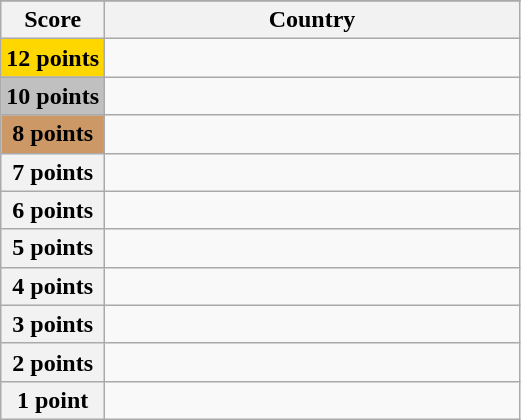<table class="wikitable">
<tr>
</tr>
<tr>
<th scope="col" width="20%">Score</th>
<th scope="col">Country</th>
</tr>
<tr>
<th scope="row" style="background:gold">12 points</th>
<td></td>
</tr>
<tr>
<th scope="row" style="background:silver">10 points</th>
<td></td>
</tr>
<tr>
<th scope="row" style="background:#CC9966">8 points</th>
<td></td>
</tr>
<tr>
<th scope="row">7 points</th>
<td></td>
</tr>
<tr>
<th scope="row">6 points</th>
<td></td>
</tr>
<tr>
<th scope="row">5 points</th>
<td></td>
</tr>
<tr>
<th scope="row">4 points</th>
<td></td>
</tr>
<tr>
<th scope="row">3 points</th>
<td></td>
</tr>
<tr>
<th scope="row">2 points</th>
<td></td>
</tr>
<tr>
<th scope="row">1 point</th>
<td></td>
</tr>
</table>
